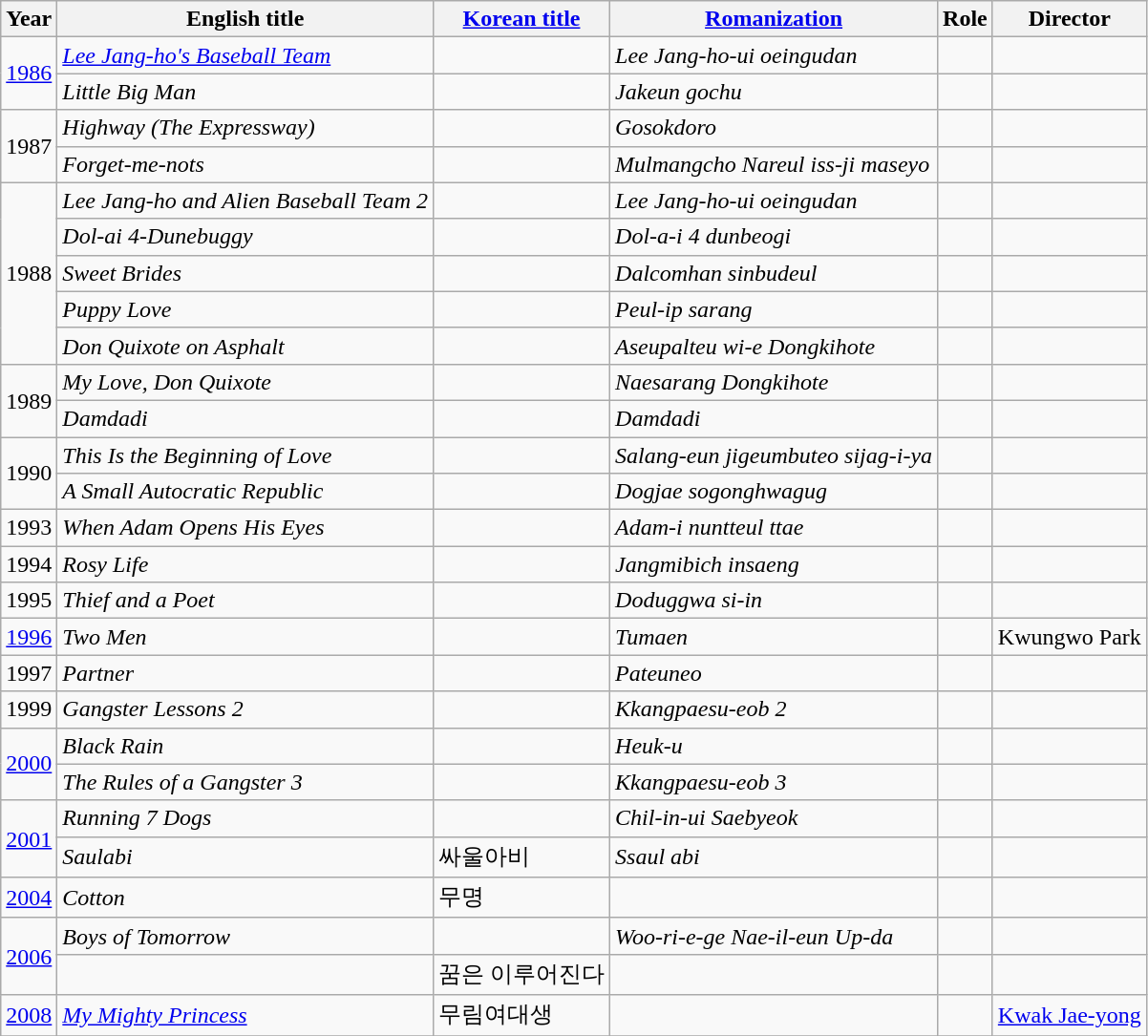<table class="wikitable">
<tr>
<th>Year</th>
<th>English title</th>
<th><a href='#'>Korean title</a></th>
<th><a href='#'>Romanization</a></th>
<th>Role</th>
<th>Director</th>
</tr>
<tr>
<td rowspan=2><a href='#'>1986</a></td>
<td><em><a href='#'>Lee Jang-ho's Baseball Team</a></em></td>
<td></td>
<td><em>Lee Jang-ho-ui oeingudan</em></td>
<td></td>
<td></td>
</tr>
<tr>
<td><em>Little Big Man</em></td>
<td></td>
<td><em>Jakeun gochu</em></td>
<td></td>
<td></td>
</tr>
<tr>
<td rowspan=2>1987</td>
<td><em>Highway (The Expressway)</em></td>
<td></td>
<td><em>Gosokdoro</em></td>
<td></td>
<td></td>
</tr>
<tr>
<td><em>Forget-me-nots</em></td>
<td></td>
<td><em>Mulmangcho Nareul iss-ji maseyo</em></td>
<td></td>
<td></td>
</tr>
<tr>
<td rowspan=5>1988</td>
<td><em>Lee Jang-ho and Alien Baseball Team 2</em></td>
<td></td>
<td><em>Lee Jang-ho-ui oeingudan</em></td>
<td></td>
<td></td>
</tr>
<tr>
<td><em>Dol-ai 4-Dunebuggy</em></td>
<td></td>
<td><em>Dol-a-i 4 dunbeogi</em></td>
<td></td>
<td></td>
</tr>
<tr>
<td><em>Sweet Brides</em></td>
<td></td>
<td><em>Dalcomhan sinbudeul</em></td>
<td></td>
<td></td>
</tr>
<tr>
<td><em>Puppy Love</em></td>
<td></td>
<td><em>Peul-ip sarang</em></td>
<td></td>
<td></td>
</tr>
<tr>
<td><em>Don Quixote on Asphalt</em></td>
<td></td>
<td><em>Aseupalteu wi-e Dongkihote</em></td>
<td></td>
<td></td>
</tr>
<tr>
<td rowspan=2>1989</td>
<td><em>My Love, Don Quixote</em></td>
<td></td>
<td><em>Naesarang Dongkihote</em></td>
<td></td>
<td></td>
</tr>
<tr>
<td><em>Damdadi</em></td>
<td></td>
<td><em>Damdadi</em></td>
<td></td>
<td></td>
</tr>
<tr>
<td rowspan=2>1990</td>
<td><em>This Is the Beginning of Love</em></td>
<td></td>
<td><em>Salang-eun jigeumbuteo sijag-i-ya</em></td>
<td></td>
<td></td>
</tr>
<tr>
<td><em>A Small Autocratic Republic</em></td>
<td></td>
<td><em>Dogjae sogonghwagug</em></td>
<td></td>
<td></td>
</tr>
<tr>
<td>1993</td>
<td><em>When Adam Opens His Eyes</em></td>
<td></td>
<td><em>Adam-i nuntteul ttae</em></td>
<td></td>
<td></td>
</tr>
<tr>
<td>1994</td>
<td><em>Rosy Life</em></td>
<td></td>
<td><em>Jangmibich insaeng</em></td>
<td></td>
<td></td>
</tr>
<tr>
<td>1995</td>
<td><em>Thief and a Poet</em></td>
<td></td>
<td><em>Doduggwa si-in</em></td>
<td></td>
<td></td>
</tr>
<tr>
<td><a href='#'>1996</a></td>
<td><em>Two Men</em></td>
<td></td>
<td><em>Tumaen</em></td>
<td></td>
<td>Kwungwo Park</td>
</tr>
<tr>
<td>1997</td>
<td><em>Partner</em></td>
<td></td>
<td><em>Pateuneo</em></td>
<td></td>
<td></td>
</tr>
<tr>
<td>1999</td>
<td><em>Gangster Lessons 2</em></td>
<td></td>
<td><em>Kkangpaesu-eob 2</em></td>
<td></td>
<td></td>
</tr>
<tr>
<td rowspan=2><a href='#'>2000</a></td>
<td><em>Black Rain</em></td>
<td></td>
<td><em>Heuk-u</em></td>
<td></td>
<td></td>
</tr>
<tr>
<td><em>The Rules of a Gangster 3</em></td>
<td></td>
<td><em>Kkangpaesu-eob 3</em></td>
<td></td>
<td></td>
</tr>
<tr>
<td rowspan=2><a href='#'>2001</a></td>
<td><em>Running 7 Dogs</em></td>
<td></td>
<td><em>Chil-in-ui Saebyeok</em></td>
<td></td>
<td></td>
</tr>
<tr>
<td><em>Saulabi</em></td>
<td>싸울아비</td>
<td><em>Ssaul abi</em></td>
<td></td>
<td></td>
</tr>
<tr>
<td><a href='#'>2004</a></td>
<td><em>Cotton</em></td>
<td>무명</td>
<td></td>
<td></td>
<td></td>
</tr>
<tr>
<td rowspan=2><a href='#'>2006</a></td>
<td><em>Boys of Tomorrow</em></td>
<td></td>
<td><em>Woo-ri-e-ge Nae-il-eun Up-da</em></td>
<td></td>
<td></td>
</tr>
<tr>
<td></td>
<td>꿈은 이루어진다</td>
<td></td>
<td></td>
<td></td>
</tr>
<tr>
<td><a href='#'>2008</a></td>
<td><em><a href='#'>My Mighty Princess</a></em></td>
<td>무림여대생</td>
<td></td>
<td></td>
<td><a href='#'>Kwak Jae-yong</a></td>
</tr>
<tr>
</tr>
</table>
